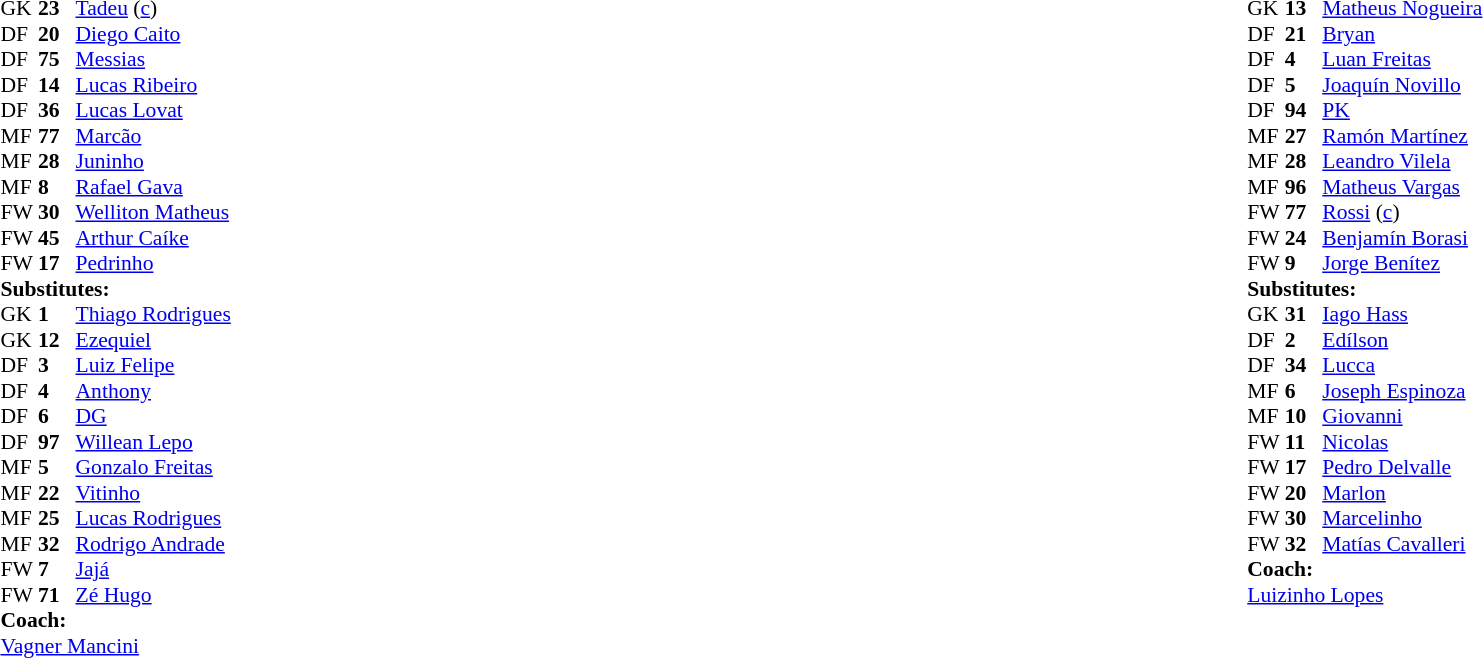<table width="100%">
<tr>
<td valign="top" width="40%"><br><table style="font-size:90%" cellspacing="0" cellpadding="0">
<tr>
<th width=25></th>
<th width=25></th>
</tr>
<tr>
<td>GK</td>
<td><strong>23</strong></td>
<td> <a href='#'>Tadeu</a> (<a href='#'>c</a>)</td>
<td></td>
</tr>
<tr>
<td>DF</td>
<td><strong>20</strong></td>
<td> <a href='#'>Diego Caito</a></td>
<td></td>
<td></td>
</tr>
<tr>
<td>DF</td>
<td><strong>75</strong></td>
<td> <a href='#'>Messias</a></td>
</tr>
<tr>
<td>DF</td>
<td><strong>14</strong></td>
<td> <a href='#'>Lucas Ribeiro</a></td>
</tr>
<tr>
<td>DF</td>
<td><strong>36</strong></td>
<td> <a href='#'>Lucas Lovat</a></td>
<td></td>
<td></td>
</tr>
<tr>
<td>MF</td>
<td><strong>77</strong></td>
<td> <a href='#'>Marcão</a></td>
<td></td>
</tr>
<tr>
<td>MF</td>
<td><strong>28</strong></td>
<td> <a href='#'>Juninho</a></td>
</tr>
<tr>
<td>MF</td>
<td><strong>8</strong></td>
<td> <a href='#'>Rafael Gava</a></td>
<td></td>
<td></td>
</tr>
<tr>
<td>FW</td>
<td><strong>30</strong></td>
<td> <a href='#'>Welliton Matheus</a></td>
<td></td>
<td></td>
</tr>
<tr>
<td>FW</td>
<td><strong>45</strong></td>
<td> <a href='#'>Arthur Caíke</a></td>
</tr>
<tr>
<td>FW</td>
<td><strong>17</strong></td>
<td> <a href='#'>Pedrinho</a></td>
<td></td>
<td></td>
</tr>
<tr>
<td colspan=3><strong>Substitutes:</strong></td>
</tr>
<tr>
<td>GK</td>
<td><strong>1</strong></td>
<td> <a href='#'>Thiago Rodrigues</a></td>
</tr>
<tr>
<td>GK</td>
<td><strong>12</strong></td>
<td> <a href='#'>Ezequiel</a></td>
</tr>
<tr>
<td>DF</td>
<td><strong>3</strong></td>
<td> <a href='#'>Luiz Felipe</a></td>
</tr>
<tr>
<td>DF</td>
<td><strong>4</strong></td>
<td> <a href='#'>Anthony</a></td>
</tr>
<tr>
<td>DF</td>
<td><strong>6</strong></td>
<td> <a href='#'>DG</a></td>
<td></td>
<td></td>
</tr>
<tr>
<td>DF</td>
<td><strong>97</strong></td>
<td> <a href='#'>Willean Lepo</a></td>
<td></td>
<td></td>
</tr>
<tr>
<td>MF</td>
<td><strong>5</strong></td>
<td> <a href='#'>Gonzalo Freitas</a></td>
<td></td>
<td></td>
</tr>
<tr>
<td>MF</td>
<td><strong>22</strong></td>
<td> <a href='#'>Vitinho</a></td>
</tr>
<tr>
<td>MF</td>
<td><strong>25</strong></td>
<td> <a href='#'>Lucas Rodrigues</a></td>
</tr>
<tr>
<td>MF</td>
<td><strong>32</strong></td>
<td> <a href='#'>Rodrigo Andrade</a></td>
</tr>
<tr>
<td>FW</td>
<td><strong>7</strong></td>
<td> <a href='#'>Jajá</a></td>
<td></td>
<td></td>
</tr>
<tr>
<td>FW</td>
<td><strong>71</strong></td>
<td> <a href='#'>Zé Hugo</a></td>
<td></td>
<td></td>
</tr>
<tr>
<td></td>
</tr>
<tr>
<td colspan=3><strong>Coach:</strong></td>
</tr>
<tr>
<td colspan=4> <a href='#'>Vagner Mancini</a></td>
</tr>
</table>
</td>
<td valign="top" width="50%"><br><table style="font-size:90%;" cellspacing="0" cellpadding="0" align="center">
<tr>
<th width=25></th>
<th width=25></th>
</tr>
<tr>
<td>GK</td>
<td><strong>13</strong></td>
<td> <a href='#'>Matheus Nogueira</a></td>
</tr>
<tr>
<td>DF</td>
<td><strong>21</strong></td>
<td> <a href='#'>Bryan</a></td>
<td></td>
<td></td>
</tr>
<tr>
<td>DF</td>
<td><strong>4</strong></td>
<td> <a href='#'>Luan Freitas</a></td>
</tr>
<tr>
<td>DF</td>
<td><strong>5</strong></td>
<td> <a href='#'>Joaquín Novillo</a></td>
</tr>
<tr>
<td>DF</td>
<td><strong>94</strong></td>
<td> <a href='#'>PK</a></td>
<td></td>
<td></td>
</tr>
<tr>
<td>MF</td>
<td><strong>27</strong></td>
<td> <a href='#'>Ramón Martínez</a></td>
<td></td>
</tr>
<tr>
<td>MF</td>
<td><strong>28</strong></td>
<td> <a href='#'>Leandro Vilela</a></td>
</tr>
<tr>
<td>MF</td>
<td><strong>96</strong></td>
<td> <a href='#'>Matheus Vargas</a></td>
<td></td>
<td></td>
</tr>
<tr>
<td>FW</td>
<td><strong>77</strong></td>
<td> <a href='#'>Rossi</a> (<a href='#'>c</a>)</td>
</tr>
<tr>
<td>FW</td>
<td><strong>24</strong></td>
<td> <a href='#'>Benjamín Borasi</a></td>
<td></td>
<td></td>
</tr>
<tr>
<td>FW</td>
<td><strong>9</strong></td>
<td> <a href='#'>Jorge Benítez</a></td>
<td></td>
<td></td>
</tr>
<tr>
<td colspan=3><strong>Substitutes:</strong></td>
</tr>
<tr>
<td>GK</td>
<td><strong>31</strong></td>
<td> <a href='#'>Iago Hass</a></td>
</tr>
<tr>
<td>DF</td>
<td><strong>2</strong></td>
<td> <a href='#'>Edílson</a></td>
<td></td>
<td></td>
</tr>
<tr>
<td>DF</td>
<td><strong>34</strong></td>
<td> <a href='#'>Lucca</a></td>
</tr>
<tr>
<td>MF</td>
<td><strong>6</strong></td>
<td> <a href='#'>Joseph Espinoza</a></td>
</tr>
<tr>
<td>MF</td>
<td><strong>10</strong></td>
<td> <a href='#'>Giovanni</a></td>
<td></td>
<td></td>
</tr>
<tr>
<td>FW</td>
<td><strong>11</strong></td>
<td> <a href='#'>Nicolas</a></td>
<td></td>
<td></td>
</tr>
<tr>
<td>FW</td>
<td><strong>17</strong></td>
<td> <a href='#'>Pedro Delvalle</a></td>
</tr>
<tr>
<td>FW</td>
<td><strong>20</strong></td>
<td> <a href='#'>Marlon</a></td>
<td></td>
<td></td>
</tr>
<tr>
<td>FW</td>
<td><strong>30</strong></td>
<td> <a href='#'>Marcelinho</a></td>
</tr>
<tr>
<td>FW</td>
<td><strong>32</strong></td>
<td> <a href='#'>Matías Cavalleri</a></td>
<td></td>
<td></td>
</tr>
<tr>
<td></td>
</tr>
<tr>
<td></td>
</tr>
<tr>
<td></td>
</tr>
<tr>
<td colspan=3><strong>Coach:</strong></td>
</tr>
<tr>
<td colspan=4> <a href='#'>Luizinho Lopes</a></td>
</tr>
</table>
</td>
</tr>
</table>
